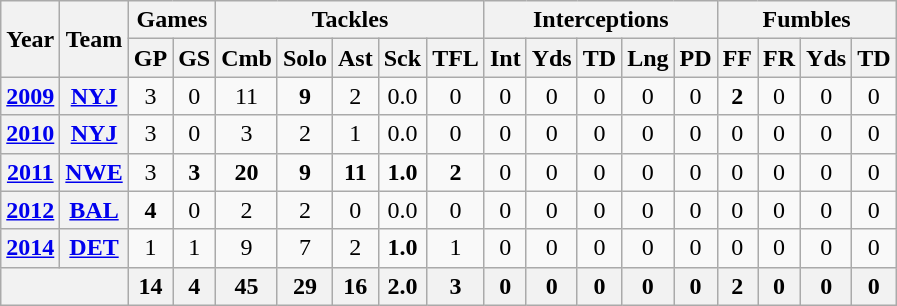<table class="wikitable" style="text-align:center">
<tr>
<th rowspan="2">Year</th>
<th rowspan="2">Team</th>
<th colspan="2">Games</th>
<th colspan="5">Tackles</th>
<th colspan="5">Interceptions</th>
<th colspan="4">Fumbles</th>
</tr>
<tr>
<th>GP</th>
<th>GS</th>
<th>Cmb</th>
<th>Solo</th>
<th>Ast</th>
<th>Sck</th>
<th>TFL</th>
<th>Int</th>
<th>Yds</th>
<th>TD</th>
<th>Lng</th>
<th>PD</th>
<th>FF</th>
<th>FR</th>
<th>Yds</th>
<th>TD</th>
</tr>
<tr>
<th><a href='#'>2009</a></th>
<th><a href='#'>NYJ</a></th>
<td>3</td>
<td>0</td>
<td>11</td>
<td><strong>9</strong></td>
<td>2</td>
<td>0.0</td>
<td>0</td>
<td>0</td>
<td>0</td>
<td>0</td>
<td>0</td>
<td>0</td>
<td><strong>2</strong></td>
<td>0</td>
<td>0</td>
<td>0</td>
</tr>
<tr>
<th><a href='#'>2010</a></th>
<th><a href='#'>NYJ</a></th>
<td>3</td>
<td>0</td>
<td>3</td>
<td>2</td>
<td>1</td>
<td>0.0</td>
<td>0</td>
<td>0</td>
<td>0</td>
<td>0</td>
<td>0</td>
<td>0</td>
<td>0</td>
<td>0</td>
<td>0</td>
<td>0</td>
</tr>
<tr>
<th><a href='#'>2011</a></th>
<th><a href='#'>NWE</a></th>
<td>3</td>
<td><strong>3</strong></td>
<td><strong>20</strong></td>
<td><strong>9</strong></td>
<td><strong>11</strong></td>
<td><strong>1.0</strong></td>
<td><strong>2</strong></td>
<td>0</td>
<td>0</td>
<td>0</td>
<td>0</td>
<td>0</td>
<td>0</td>
<td>0</td>
<td>0</td>
<td>0</td>
</tr>
<tr>
<th><a href='#'>2012</a></th>
<th><a href='#'>BAL</a></th>
<td><strong>4</strong></td>
<td>0</td>
<td>2</td>
<td>2</td>
<td>0</td>
<td>0.0</td>
<td>0</td>
<td>0</td>
<td>0</td>
<td>0</td>
<td>0</td>
<td>0</td>
<td>0</td>
<td>0</td>
<td>0</td>
<td>0</td>
</tr>
<tr>
<th><a href='#'>2014</a></th>
<th><a href='#'>DET</a></th>
<td>1</td>
<td>1</td>
<td>9</td>
<td>7</td>
<td>2</td>
<td><strong>1.0</strong></td>
<td>1</td>
<td>0</td>
<td>0</td>
<td>0</td>
<td>0</td>
<td>0</td>
<td>0</td>
<td>0</td>
<td>0</td>
<td>0</td>
</tr>
<tr>
<th colspan="2"></th>
<th>14</th>
<th>4</th>
<th>45</th>
<th>29</th>
<th>16</th>
<th>2.0</th>
<th>3</th>
<th>0</th>
<th>0</th>
<th>0</th>
<th>0</th>
<th>0</th>
<th>2</th>
<th>0</th>
<th>0</th>
<th>0</th>
</tr>
</table>
